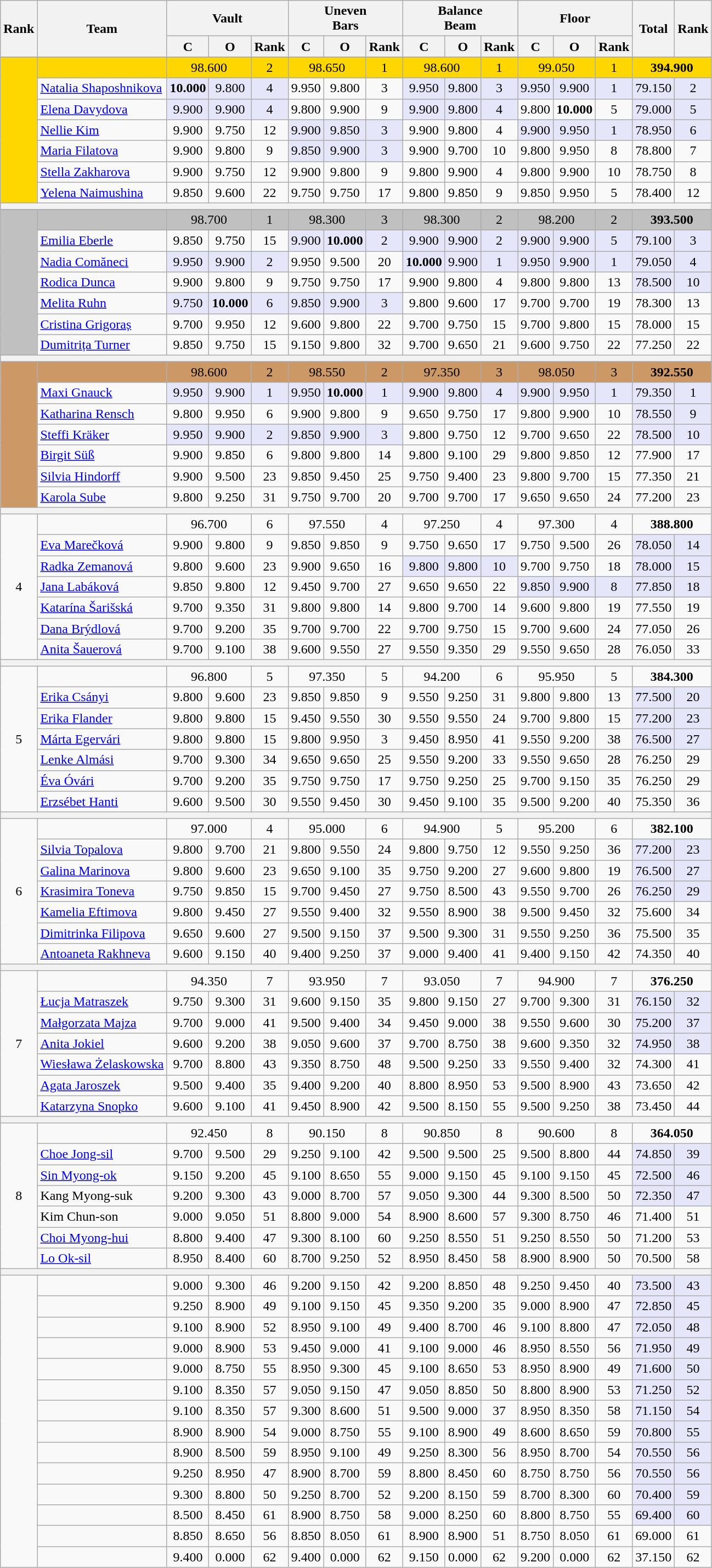<table class="wikitable" style="text-align:center">
<tr>
<th rowspan=2>Rank</th>
<th rowspan=2>Team</th>
<th colspan=3>Vault</th>
<th colspan=3>Uneven<br>Bars</th>
<th colspan=3>Balance<br>Beam</th>
<th colspan=3>Floor</th>
<th rowspan=2>Total</th>
<th rowspan=2>Rank</th>
</tr>
<tr>
<th>C</th>
<th>O</th>
<th>Rank</th>
<th>C</th>
<th>O</th>
<th>Rank</th>
<th>C</th>
<th>O</th>
<th>Rank</th>
<th>C</th>
<th>O</th>
<th>Rank</th>
</tr>
<tr>
</tr>
<tr bgcolor=gold>
<td rowspan=7></td>
<td align=left></td>
<td colspan=2>98.600</td>
<td>2</td>
<td colspan=2>98.650</td>
<td>1</td>
<td colspan=2>98.600</td>
<td>1</td>
<td colspan=2>99.050</td>
<td>1</td>
<td colspan=2><strong>394.900</strong></td>
</tr>
<tr>
<td align=left><a href='#'>Natalia Shaposhnikova</a></td>
<td bgcolor="lavender"><strong>10.000</strong></td>
<td bgcolor="lavender">9.800</td>
<td bgcolor="lavender">4</td>
<td>9.950</td>
<td>9.800</td>
<td>3</td>
<td bgcolor="lavender">9.950</td>
<td bgcolor="lavender">9.800</td>
<td bgcolor="lavender">3</td>
<td bgcolor="lavender">9.950</td>
<td bgcolor="lavender">9.900</td>
<td bgcolor="lavender">1</td>
<td bgcolor="lavender">79.150</td>
<td bgcolor="lavender">2</td>
</tr>
<tr>
<td align=left><a href='#'>Elena Davydova</a></td>
<td bgcolor="lavender">9.900</td>
<td bgcolor="lavender">9.900</td>
<td bgcolor="lavender">4</td>
<td>9.800</td>
<td>9.900</td>
<td>9</td>
<td bgcolor="lavender">9.900</td>
<td bgcolor="lavender">9.800</td>
<td bgcolor="lavender">4</td>
<td>9.800</td>
<td><strong>10.000</strong></td>
<td>5</td>
<td bgcolor="lavender">79.000</td>
<td bgcolor="lavender">5</td>
</tr>
<tr>
<td align=left><a href='#'>Nellie Kim</a></td>
<td>9.900</td>
<td>9.750</td>
<td>12</td>
<td bgcolor="lavender">9.900</td>
<td bgcolor="lavender">9.850</td>
<td bgcolor="lavender">3</td>
<td>9.900</td>
<td>9.800</td>
<td>4</td>
<td bgcolor="lavender">9.900</td>
<td bgcolor="lavender">9.950</td>
<td bgcolor="lavender">1</td>
<td bgcolor="lavender">78.950</td>
<td bgcolor="lavender">6</td>
</tr>
<tr>
<td align=left><a href='#'>Maria Filatova</a></td>
<td>9.900</td>
<td>9.800</td>
<td>9</td>
<td bgcolor="lavender">9.850</td>
<td bgcolor="lavender">9.900</td>
<td bgcolor="lavender">3</td>
<td>9.900</td>
<td>9.700</td>
<td>10</td>
<td>9.800</td>
<td>9.950</td>
<td>8</td>
<td>78.800</td>
<td>7</td>
</tr>
<tr>
<td align=left><a href='#'>Stella Zakharova</a></td>
<td>9.900</td>
<td>9.750</td>
<td>12</td>
<td>9.900</td>
<td>9.800</td>
<td>9</td>
<td>9.800</td>
<td>9.900</td>
<td>4</td>
<td>9.800</td>
<td>9.900</td>
<td>10</td>
<td>78.750</td>
<td>8</td>
</tr>
<tr>
<td align=left><a href='#'>Yelena Naimushina</a></td>
<td>9.850</td>
<td>9.600</td>
<td>22</td>
<td>9.750</td>
<td>9.750</td>
<td>17</td>
<td>9.800</td>
<td>9.850</td>
<td>9</td>
<td>9.850</td>
<td>9.950</td>
<td>5</td>
<td>78.400</td>
<td>12</td>
</tr>
<tr>
<th colspan=16></th>
</tr>
<tr>
</tr>
<tr bgcolor=silver>
<td rowspan=7></td>
<td align=left></td>
<td colspan=2>98.700</td>
<td>1</td>
<td colspan=2>98.300</td>
<td>3</td>
<td colspan=2>98.300</td>
<td>2</td>
<td colspan=2>98.200</td>
<td>2</td>
<td colspan=2><strong>393.500</strong></td>
</tr>
<tr>
<td align=left><a href='#'>Emilia Eberle</a></td>
<td>9.850</td>
<td>9.750</td>
<td>15</td>
<td bgcolor="lavender">9.900</td>
<td bgcolor="lavender"><strong>10.000</strong></td>
<td bgcolor="lavender">2</td>
<td bgcolor="lavender">9.900</td>
<td bgcolor="lavender">9.900</td>
<td bgcolor="lavender">2</td>
<td bgcolor="lavender">9.900</td>
<td bgcolor="lavender">9.900</td>
<td bgcolor="lavender">5</td>
<td bgcolor="lavender">79.100</td>
<td bgcolor="lavender">3</td>
</tr>
<tr>
<td align=left><a href='#'>Nadia Comăneci</a></td>
<td bgcolor="lavender">9.950</td>
<td bgcolor="lavender">9.900</td>
<td bgcolor="lavender">2</td>
<td>9.950</td>
<td>9.500</td>
<td>20</td>
<td bgcolor="lavender"><strong>10.000</strong></td>
<td bgcolor="lavender">9.900</td>
<td bgcolor="lavender">1</td>
<td bgcolor="lavender">9.950</td>
<td bgcolor="lavender">9.900</td>
<td bgcolor="lavender">1</td>
<td bgcolor="lavender">79.050</td>
<td bgcolor="lavender">4</td>
</tr>
<tr>
<td align=left><a href='#'>Rodica Dunca</a></td>
<td>9.900</td>
<td>9.800</td>
<td>9</td>
<td>9.750</td>
<td>9.750</td>
<td>17</td>
<td>9.900</td>
<td>9.800</td>
<td>4</td>
<td>9.800</td>
<td>9.800</td>
<td>13</td>
<td bgcolor="lavender">78.500</td>
<td bgcolor="lavender">10</td>
</tr>
<tr>
<td align=left><a href='#'>Melita Ruhn</a></td>
<td bgcolor="lavender">9.750</td>
<td bgcolor="lavender"><strong>10.000</strong></td>
<td bgcolor="lavender">6</td>
<td bgcolor="lavender">9.850</td>
<td bgcolor="lavender">9.900</td>
<td bgcolor="lavender">3</td>
<td>9.800</td>
<td>9.600</td>
<td>17</td>
<td>9.700</td>
<td>9.700</td>
<td>19</td>
<td>78.300</td>
<td>13</td>
</tr>
<tr>
<td align=left><a href='#'>Cristina Grigoraș</a></td>
<td>9.700</td>
<td>9.950</td>
<td>12</td>
<td>9.600</td>
<td>9.800</td>
<td>22</td>
<td>9.700</td>
<td>9.750</td>
<td>15</td>
<td>9.700</td>
<td>9.800</td>
<td>15</td>
<td>78.000</td>
<td>15</td>
</tr>
<tr>
<td align=left><a href='#'>Dumitrița Turner</a></td>
<td>9.850</td>
<td>9.750</td>
<td>15</td>
<td>9.150</td>
<td>9.800</td>
<td>32</td>
<td>9.700</td>
<td>9.650</td>
<td>21</td>
<td>9.600</td>
<td>9.750</td>
<td>22</td>
<td>77.250</td>
<td>22</td>
</tr>
<tr>
<th colspan=16></th>
</tr>
<tr>
</tr>
<tr bgcolor=#CC9966>
<td rowspan=7></td>
<td align=left></td>
<td colspan=2>98.600</td>
<td>2</td>
<td colspan=2>98.550</td>
<td>2</td>
<td colspan=2>97.350</td>
<td>3</td>
<td colspan=2>98.050</td>
<td>3</td>
<td colspan=2><strong>392.550</strong></td>
</tr>
<tr>
<td align=left><a href='#'>Maxi Gnauck</a></td>
<td bgcolor="lavender">9.950</td>
<td bgcolor="lavender">9.900</td>
<td bgcolor="lavender">1</td>
<td bgcolor="lavender">9.950</td>
<td bgcolor="lavender"><strong>10.000</strong></td>
<td bgcolor="lavender">1</td>
<td bgcolor="lavender">9.900</td>
<td bgcolor="lavender">9.800</td>
<td bgcolor="lavender">4</td>
<td bgcolor="lavender">9.900</td>
<td bgcolor="lavender">9.950</td>
<td bgcolor="lavender">1</td>
<td bgcolor="lavender">79.350</td>
<td bgcolor="lavender">1</td>
</tr>
<tr>
<td align=left><a href='#'>Katharina Rensch</a></td>
<td>9.800</td>
<td>9.950</td>
<td>6</td>
<td>9.900</td>
<td>9.800</td>
<td>9</td>
<td>9.650</td>
<td>9.750</td>
<td>17</td>
<td>9.800</td>
<td>9.900</td>
<td>10</td>
<td bgcolor="lavender">78.550</td>
<td bgcolor="lavender">9</td>
</tr>
<tr>
<td align=left><a href='#'>Steffi Kräker</a></td>
<td bgcolor="lavender">9.950</td>
<td bgcolor="lavender">9.900</td>
<td bgcolor="lavender">2</td>
<td bgcolor="lavender">9.850</td>
<td bgcolor="lavender">9.900</td>
<td bgcolor="lavender">3</td>
<td>9.800</td>
<td>9.750</td>
<td>12</td>
<td>9.700</td>
<td>9.650</td>
<td>22</td>
<td bgcolor="lavender">78.500</td>
<td bgcolor="lavender">10</td>
</tr>
<tr>
<td align=left><a href='#'>Birgit Süß</a></td>
<td>9.900</td>
<td>9.850</td>
<td>6</td>
<td>9.800</td>
<td>9.800</td>
<td>14</td>
<td>9.800</td>
<td>9.100</td>
<td>29</td>
<td>9.800</td>
<td>9.850</td>
<td>12</td>
<td>77.900</td>
<td>17</td>
</tr>
<tr>
<td align=left><a href='#'>Silvia Hindorff</a></td>
<td>9.900</td>
<td>9.500</td>
<td>23</td>
<td>9.850</td>
<td>9.450</td>
<td>25</td>
<td>9.750</td>
<td>9.400</td>
<td>23</td>
<td>9.800</td>
<td>9.700</td>
<td>15</td>
<td>77.350</td>
<td>21</td>
</tr>
<tr>
<td align=left><a href='#'>Karola Sube</a></td>
<td>9.800</td>
<td>9.250</td>
<td>31</td>
<td>9.750</td>
<td>9.700</td>
<td>20</td>
<td>9.700</td>
<td>9.700</td>
<td>17</td>
<td>9.650</td>
<td>9.650</td>
<td>24</td>
<td>77.200</td>
<td>23</td>
</tr>
<tr>
<th colspan=16></th>
</tr>
<tr>
<td rowspan=7>4</td>
<td align=left></td>
<td colspan=2>96.700</td>
<td>6</td>
<td colspan=2>97.550</td>
<td>4</td>
<td colspan=2>97.250</td>
<td>4</td>
<td colspan=2>97.300</td>
<td>4</td>
<td colspan=2><strong>388.800</strong></td>
</tr>
<tr>
<td align=left><a href='#'>Eva Marečková</a></td>
<td>9.900</td>
<td>9.800</td>
<td>9</td>
<td>9.850</td>
<td>9.850</td>
<td>9</td>
<td>9.750</td>
<td>9.650</td>
<td>17</td>
<td>9.750</td>
<td>9.500</td>
<td>26</td>
<td bgcolor="lavender">78.050</td>
<td bgcolor="lavender">14</td>
</tr>
<tr>
<td align=left><a href='#'>Radka Zemanová</a></td>
<td>9.800</td>
<td>9.600</td>
<td>23</td>
<td>9.900</td>
<td>9.650</td>
<td>16</td>
<td bgcolor="lavender">9.800</td>
<td bgcolor="lavender">9.800</td>
<td bgcolor="lavender">10</td>
<td>9.700</td>
<td>9.750</td>
<td>18</td>
<td bgcolor="lavender">78.000</td>
<td bgcolor="lavender">15</td>
</tr>
<tr>
<td align=left><a href='#'>Jana Labáková</a></td>
<td>9.850</td>
<td>9.800</td>
<td>12</td>
<td>9.450</td>
<td>9.700</td>
<td>27</td>
<td>9.650</td>
<td>9.650</td>
<td>22</td>
<td bgcolor="lavender">9.850</td>
<td bgcolor="lavender">9.900</td>
<td bgcolor="lavender">8</td>
<td bgcolor="lavender">77.850</td>
<td bgcolor="lavender">18</td>
</tr>
<tr>
<td align=left><a href='#'>Katarína Šarišská</a></td>
<td>9.700</td>
<td>9.350</td>
<td>31</td>
<td>9.800</td>
<td>9.800</td>
<td>14</td>
<td>9.800</td>
<td>9.700</td>
<td>14</td>
<td>9.600</td>
<td>9.800</td>
<td>19</td>
<td>77.550</td>
<td>19</td>
</tr>
<tr>
<td align=left><a href='#'>Dana Brýdlová</a></td>
<td>9.700</td>
<td>9.200</td>
<td>35</td>
<td>9.700</td>
<td>9.700</td>
<td>22</td>
<td>9.700</td>
<td>9.750</td>
<td>15</td>
<td>9.700</td>
<td>9.600</td>
<td>24</td>
<td>77.050</td>
<td>26</td>
</tr>
<tr>
<td align=left><a href='#'>Anita Šauerová</a></td>
<td>9.700</td>
<td>9.100</td>
<td>38</td>
<td>9.600</td>
<td>9.550</td>
<td>27</td>
<td>9.550</td>
<td>9.350</td>
<td>29</td>
<td>9.550</td>
<td>9.650</td>
<td>28</td>
<td>76.050</td>
<td>33</td>
</tr>
<tr>
<th colspan=16></th>
</tr>
<tr>
<td rowspan=7>5</td>
<td align=left></td>
<td colspan=2>96.800</td>
<td>5</td>
<td colspan=2>97.350</td>
<td>5</td>
<td colspan=2>94.200</td>
<td>6</td>
<td colspan=2>95.950</td>
<td>5</td>
<td colspan=2><strong>384.300</strong></td>
</tr>
<tr>
<td align=left><a href='#'>Erika Csányi</a></td>
<td>9.800</td>
<td>9.600</td>
<td>23</td>
<td>9.850</td>
<td>9.850</td>
<td>9</td>
<td>9.550</td>
<td>9.250</td>
<td>31</td>
<td>9.800</td>
<td>9.800</td>
<td>13</td>
<td bgcolor="lavender">77.500</td>
<td bgcolor="lavender">20</td>
</tr>
<tr>
<td align=left><a href='#'>Erika Flander</a></td>
<td>9.800</td>
<td>9.800</td>
<td>15</td>
<td>9.450</td>
<td>9.550</td>
<td>30</td>
<td>9.550</td>
<td>9.550</td>
<td>24</td>
<td>9.700</td>
<td>9.800</td>
<td>15</td>
<td bgcolor="lavender">77.200</td>
<td bgcolor="lavender">23</td>
</tr>
<tr>
<td align=left><a href='#'>Márta Egervári</a></td>
<td>9.800</td>
<td>9.800</td>
<td>15</td>
<td>9.800</td>
<td>9.950</td>
<td>3</td>
<td>9.450</td>
<td>8.950</td>
<td>41</td>
<td>9.550</td>
<td>9.200</td>
<td>38</td>
<td bgcolor="lavender">76.500</td>
<td bgcolor="lavender">27</td>
</tr>
<tr>
<td align=left><a href='#'>Lenke Almási</a></td>
<td>9.700</td>
<td>9.300</td>
<td>34</td>
<td>9.650</td>
<td>9.650</td>
<td>25</td>
<td>9.550</td>
<td>9.200</td>
<td>33</td>
<td>9.550</td>
<td>9.650</td>
<td>28</td>
<td>76.250</td>
<td>29</td>
</tr>
<tr>
<td align=left><a href='#'>Éva Óvári</a></td>
<td>9.700</td>
<td>9.200</td>
<td>35</td>
<td>9.750</td>
<td>9.750</td>
<td>17</td>
<td>9.750</td>
<td>9.250</td>
<td>25</td>
<td>9.700</td>
<td>9.150</td>
<td>35</td>
<td>76.250</td>
<td>29</td>
</tr>
<tr>
<td align=left><a href='#'>Erzsébet Hanti</a></td>
<td>9.600</td>
<td>9.500</td>
<td>30</td>
<td>9.550</td>
<td>9.450</td>
<td>30</td>
<td>9.450</td>
<td>9.100</td>
<td>35</td>
<td>9.500</td>
<td>9.200</td>
<td>40</td>
<td>75.350</td>
<td>36</td>
</tr>
<tr>
<th colspan=16></th>
</tr>
<tr>
<td rowspan=7>6</td>
<td align=left></td>
<td colspan=2>97.000</td>
<td>4</td>
<td colspan=2>95.000</td>
<td>6</td>
<td colspan=2>94.900</td>
<td>5</td>
<td colspan=2>95.200</td>
<td>6</td>
<td colspan=2><strong>382.100</strong></td>
</tr>
<tr>
<td align=left><a href='#'>Silvia Topalova</a></td>
<td>9.800</td>
<td>9.700</td>
<td>21</td>
<td>9.800</td>
<td>9.550</td>
<td>24</td>
<td>9.800</td>
<td>9.750</td>
<td>12</td>
<td>9.550</td>
<td>9.250</td>
<td>36</td>
<td bgcolor="lavender">77.200</td>
<td bgcolor="lavender">23</td>
</tr>
<tr>
<td align=left><a href='#'>Galina Marinova</a></td>
<td>9.800</td>
<td>9.600</td>
<td>23</td>
<td>9.650</td>
<td>9.100</td>
<td>35</td>
<td>9.750</td>
<td>9.200</td>
<td>27</td>
<td>9.600</td>
<td>9.800</td>
<td>19</td>
<td bgcolor="lavender">76.500</td>
<td bgcolor="lavender">27</td>
</tr>
<tr>
<td align=left><a href='#'>Krasimira Toneva</a></td>
<td>9.750</td>
<td>9.850</td>
<td>15</td>
<td>9.700</td>
<td>9.450</td>
<td>27</td>
<td>9.750</td>
<td>8.500</td>
<td>43</td>
<td>9.550</td>
<td>9.700</td>
<td>26</td>
<td bgcolor="lavender">76.250</td>
<td bgcolor="lavender">29</td>
</tr>
<tr>
<td align=left><a href='#'>Kamelia Eftimova</a></td>
<td>9.800</td>
<td>9.450</td>
<td>27</td>
<td>9.550</td>
<td>9.400</td>
<td>32</td>
<td>9.550</td>
<td>8.900</td>
<td>38</td>
<td>9.500</td>
<td>9.450</td>
<td>32</td>
<td>75.600</td>
<td>34</td>
</tr>
<tr>
<td align=left><a href='#'>Dimitrinka Filipova</a></td>
<td>9.650</td>
<td>9.600</td>
<td>27</td>
<td>9.500</td>
<td>9.150</td>
<td>37</td>
<td>9.500</td>
<td>9.300</td>
<td>31</td>
<td>9.550</td>
<td>9.250</td>
<td>36</td>
<td>75.500</td>
<td>35</td>
</tr>
<tr>
<td align=left><a href='#'>Antoaneta Rakhneva</a></td>
<td>9.600</td>
<td>9.150</td>
<td>40</td>
<td>9.400</td>
<td>9.250</td>
<td>37</td>
<td>9.000</td>
<td>9.400</td>
<td>41</td>
<td>9.400</td>
<td>9.150</td>
<td>42</td>
<td>74.350</td>
<td>40</td>
</tr>
<tr>
<th colspan=16></th>
</tr>
<tr>
<td rowspan=7>7</td>
<td align=left></td>
<td colspan=2>94.350</td>
<td>7</td>
<td colspan=2>93.950</td>
<td>7</td>
<td colspan=2>93.050</td>
<td>7</td>
<td colspan=2>94.900</td>
<td>7</td>
<td colspan=2><strong>376.250</strong></td>
</tr>
<tr>
<td align=left><a href='#'>Łucja Matraszek</a></td>
<td>9.750</td>
<td>9.300</td>
<td>31</td>
<td>9.600</td>
<td>9.150</td>
<td>35</td>
<td>9.800</td>
<td>9.150</td>
<td>27</td>
<td>9.700</td>
<td>9.300</td>
<td>31</td>
<td bgcolor="lavender">76.150</td>
<td bgcolor="lavender">32</td>
</tr>
<tr>
<td align=left><a href='#'>Małgorzata Majza</a></td>
<td>9.700</td>
<td>9.000</td>
<td>41</td>
<td>9.500</td>
<td>9.400</td>
<td>34</td>
<td>9.450</td>
<td>9.000</td>
<td>38</td>
<td>9.550</td>
<td>9.600</td>
<td>30</td>
<td bgcolor="lavender">75.200</td>
<td bgcolor="lavender">37</td>
</tr>
<tr>
<td align=left><a href='#'>Anita Jokiel</a></td>
<td>9.600</td>
<td>9.200</td>
<td>38</td>
<td>9.050</td>
<td>9.600</td>
<td>37</td>
<td>9.700</td>
<td>8.750</td>
<td>38</td>
<td>9.600</td>
<td>9.350</td>
<td>32</td>
<td bgcolor="lavender">74.950</td>
<td bgcolor="lavender">38</td>
</tr>
<tr>
<td align=left><a href='#'>Wiesława Żelaskowska</a></td>
<td>9.700</td>
<td>8.800</td>
<td>43</td>
<td>9.350</td>
<td>8.750</td>
<td>48</td>
<td>9.500</td>
<td>9.250</td>
<td>33</td>
<td>9.550</td>
<td>9.400</td>
<td>32</td>
<td>74.300</td>
<td>41</td>
</tr>
<tr>
<td align=left><a href='#'>Agata Jaroszek</a></td>
<td>9.500</td>
<td>9.400</td>
<td>35</td>
<td>9.400</td>
<td>9.200</td>
<td>40</td>
<td>8.800</td>
<td>8.950</td>
<td>53</td>
<td>9.500</td>
<td>8.900</td>
<td>43</td>
<td>73.650</td>
<td>42</td>
</tr>
<tr>
<td align=left><a href='#'>Katarzyna Snopko</a></td>
<td>9.600</td>
<td>9.100</td>
<td>41</td>
<td>9.450</td>
<td>8.900</td>
<td>42</td>
<td>9.500</td>
<td>8.150</td>
<td>55</td>
<td>9.500</td>
<td>9.250</td>
<td>38</td>
<td>73.450</td>
<td>44</td>
</tr>
<tr>
<th colspan=16></th>
</tr>
<tr>
<td rowspan=7>8</td>
<td align=left></td>
<td colspan=2>92.450</td>
<td>8</td>
<td colspan=2>90.150</td>
<td>8</td>
<td colspan=2>90.850</td>
<td>8</td>
<td colspan=2>90.600</td>
<td>8</td>
<td colspan=2><strong>364.050</strong></td>
</tr>
<tr>
<td align=left><a href='#'>Choe Jong-sil</a></td>
<td>9.700</td>
<td>9.500</td>
<td>29</td>
<td>9.250</td>
<td>9.100</td>
<td>42</td>
<td>9.500</td>
<td>9.500</td>
<td>25</td>
<td>9.500</td>
<td>8.800</td>
<td>44</td>
<td bgcolor="lavender">74.850</td>
<td bgcolor="lavender">39</td>
</tr>
<tr>
<td align=left><a href='#'>Sin Myong-ok</a></td>
<td>9.150</td>
<td>9.200</td>
<td>45</td>
<td>9.100</td>
<td>8.650</td>
<td>55</td>
<td>9.000</td>
<td>9.150</td>
<td>45</td>
<td>9.100</td>
<td>9.150</td>
<td>45</td>
<td bgcolor="lavender">72.500</td>
<td bgcolor="lavender">46</td>
</tr>
<tr>
<td align=left>Kang Myong-suk</td>
<td>9.200</td>
<td>9.300</td>
<td>43</td>
<td>9.000</td>
<td>8.700</td>
<td>57</td>
<td>9.050</td>
<td>9.300</td>
<td>44</td>
<td>9.300</td>
<td>8.500</td>
<td>50</td>
<td bgcolor="lavender">72.350</td>
<td bgcolor="lavender">47</td>
</tr>
<tr>
<td align=left>Kim Chun-son</td>
<td>9.000</td>
<td>9.050</td>
<td>51</td>
<td>8.800</td>
<td>9.000</td>
<td>54</td>
<td>8.900</td>
<td>8.600</td>
<td>57</td>
<td>9.300</td>
<td>8.750</td>
<td>46</td>
<td>71.400</td>
<td>51</td>
</tr>
<tr>
<td align=left><a href='#'>Choi Myong-hui</a></td>
<td>8.800</td>
<td>9.400</td>
<td>47</td>
<td>9.300</td>
<td>8.100</td>
<td>60</td>
<td>9.250</td>
<td>8.550</td>
<td>51</td>
<td>9.250</td>
<td>8.550</td>
<td>50</td>
<td>71.200</td>
<td>53</td>
</tr>
<tr>
<td align=left><a href='#'>Lo Ok-sil</a></td>
<td>8.950</td>
<td>8.400</td>
<td>60</td>
<td>8.700</td>
<td>9.250</td>
<td>52</td>
<td>8.950</td>
<td>8.450</td>
<td>58</td>
<td>8.900</td>
<td>8.900</td>
<td>50</td>
<td>70.500</td>
<td>58</td>
</tr>
<tr>
<th colspan=16></th>
</tr>
<tr>
<td rowspan=21></td>
<td align=left></td>
<td>9.000</td>
<td>9.300</td>
<td>46</td>
<td>9.200</td>
<td>9.150</td>
<td>42</td>
<td>9.200</td>
<td>8.850</td>
<td>48</td>
<td>9.250</td>
<td>9.450</td>
<td>40</td>
<td bgcolor="lavender">73.500</td>
<td bgcolor="lavender">43</td>
</tr>
<tr>
<td align=left></td>
<td>9.250</td>
<td>8.900</td>
<td>49</td>
<td>9.100</td>
<td>9.150</td>
<td>45</td>
<td>9.350</td>
<td>9.200</td>
<td>35</td>
<td>9.000</td>
<td>8.900</td>
<td>47</td>
<td bgcolor="lavender">72.850</td>
<td bgcolor="lavender">45</td>
</tr>
<tr>
<td align=left></td>
<td>9.100</td>
<td>8.900</td>
<td>52</td>
<td>8.950</td>
<td>9.100</td>
<td>49</td>
<td>9.400</td>
<td>8.700</td>
<td>46</td>
<td>9.100</td>
<td>8.800</td>
<td>47</td>
<td bgcolor="lavender">72.050</td>
<td bgcolor="lavender">48</td>
</tr>
<tr>
<td align=left></td>
<td>9.000</td>
<td>8.900</td>
<td>53</td>
<td>9.450</td>
<td>9.000</td>
<td>41</td>
<td>9.100</td>
<td>9.000</td>
<td>46</td>
<td>8.950</td>
<td>8.550</td>
<td>56</td>
<td bgcolor="lavender">71.950</td>
<td bgcolor="lavender">49</td>
</tr>
<tr>
<td align=left></td>
<td>9.000</td>
<td>8.750</td>
<td>55</td>
<td>8.950</td>
<td>9.300</td>
<td>45</td>
<td>9.100</td>
<td>8.650</td>
<td>53</td>
<td>8.950</td>
<td>8.900</td>
<td>49</td>
<td bgcolor="lavender">71.600</td>
<td bgcolor="lavender">50</td>
</tr>
<tr>
<td align=left></td>
<td>9.100</td>
<td>8.350</td>
<td>57</td>
<td>9.050</td>
<td>9.150</td>
<td>47</td>
<td>9.050</td>
<td>8.850</td>
<td>50</td>
<td>8.800</td>
<td>8.900</td>
<td>53</td>
<td bgcolor="lavender">71.250</td>
<td bgcolor="lavender">52</td>
</tr>
<tr>
<td align=left></td>
<td>9.100</td>
<td>8.350</td>
<td>57</td>
<td>9.300</td>
<td>8.600</td>
<td>51</td>
<td>9.500</td>
<td>9.000</td>
<td>37</td>
<td>8.950</td>
<td>8.350</td>
<td>58</td>
<td bgcolor="lavender">71.150</td>
<td bgcolor="lavender">54</td>
</tr>
<tr>
<td align=left></td>
<td>8.900</td>
<td>8.900</td>
<td>54</td>
<td>9.000</td>
<td>8.750</td>
<td>55</td>
<td>9.100</td>
<td>8.900</td>
<td>49</td>
<td>8.600</td>
<td>8.650</td>
<td>59</td>
<td bgcolor="lavender">70.800</td>
<td bgcolor="lavender">55</td>
</tr>
<tr>
<td align=left></td>
<td>8.900</td>
<td>8.500</td>
<td>59</td>
<td>8.950</td>
<td>9.100</td>
<td>49</td>
<td>9.250</td>
<td>8.300</td>
<td>56</td>
<td>8.950</td>
<td>8.700</td>
<td>54</td>
<td bgcolor="lavender">70.550</td>
<td bgcolor="lavender">56</td>
</tr>
<tr>
<td align=left></td>
<td>9.250</td>
<td>8.950</td>
<td>47</td>
<td>8.900</td>
<td>8.700</td>
<td>59</td>
<td>8.800</td>
<td>8.450</td>
<td>60</td>
<td>8.750</td>
<td>8.750</td>
<td>56</td>
<td bgcolor="lavender">70.550</td>
<td bgcolor="lavender">56</td>
</tr>
<tr>
<td align=left></td>
<td>9.300</td>
<td>8.800</td>
<td>50</td>
<td>9.250</td>
<td>8.700</td>
<td>52</td>
<td>9.200</td>
<td>8.150</td>
<td>59</td>
<td>8.700</td>
<td>8.300</td>
<td>60</td>
<td bgcolor="lavender">70.400</td>
<td bgcolor="lavender">59</td>
</tr>
<tr>
<td align=left></td>
<td>8.500</td>
<td>8.450</td>
<td>61</td>
<td>8.900</td>
<td>8.750</td>
<td>58</td>
<td>9.000</td>
<td>8.250</td>
<td>60</td>
<td>8.800</td>
<td>8.750</td>
<td>55</td>
<td bgcolor="lavender">69.400</td>
<td bgcolor="lavender">60</td>
</tr>
<tr>
<td align=left></td>
<td>8.850</td>
<td>8.650</td>
<td>56</td>
<td>8.850</td>
<td>8.050</td>
<td>61</td>
<td>8.900</td>
<td>8.900</td>
<td>51</td>
<td>8.750</td>
<td>8.050</td>
<td>61</td>
<td>69.000</td>
<td>61</td>
</tr>
<tr>
<td align=left></td>
<td>9.400</td>
<td>0.000</td>
<td>62</td>
<td>9.400</td>
<td>0.000</td>
<td>62</td>
<td>9.150</td>
<td>0.000</td>
<td>62</td>
<td>9.200</td>
<td>0.000</td>
<td>62</td>
<td>37.150</td>
<td>62</td>
</tr>
</table>
